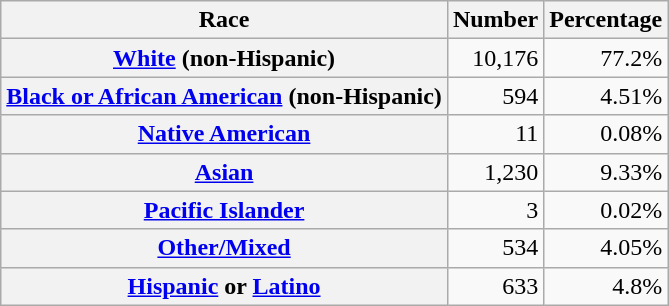<table class="wikitable" style="text-align:right">
<tr>
<th scope="col">Race</th>
<th scope="col">Number</th>
<th scope="col">Percentage</th>
</tr>
<tr>
<th scope="row"><a href='#'>White</a> (non-Hispanic)</th>
<td>10,176</td>
<td>77.2%</td>
</tr>
<tr>
<th scope="row"><a href='#'>Black or African American</a> (non-Hispanic)</th>
<td>594</td>
<td>4.51%</td>
</tr>
<tr>
<th scope="row"><a href='#'>Native American</a></th>
<td>11</td>
<td>0.08%</td>
</tr>
<tr>
<th scope="row"><a href='#'>Asian</a></th>
<td>1,230</td>
<td>9.33%</td>
</tr>
<tr>
<th scope="row"><a href='#'>Pacific Islander</a></th>
<td>3</td>
<td>0.02%</td>
</tr>
<tr>
<th scope="row"><a href='#'>Other/Mixed</a></th>
<td>534</td>
<td>4.05%</td>
</tr>
<tr>
<th scope="row"><a href='#'>Hispanic</a> or <a href='#'>Latino</a></th>
<td>633</td>
<td>4.8%</td>
</tr>
</table>
